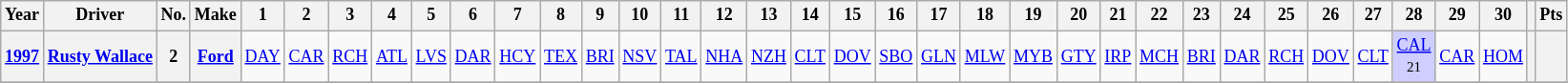<table class="wikitable" style="text-align:center; font-size:75%">
<tr>
<th>Year</th>
<th>Driver</th>
<th>No.</th>
<th>Make</th>
<th>1</th>
<th>2</th>
<th>3</th>
<th>4</th>
<th>5</th>
<th>6</th>
<th>7</th>
<th>8</th>
<th>9</th>
<th>10</th>
<th>11</th>
<th>12</th>
<th>13</th>
<th>14</th>
<th>15</th>
<th>16</th>
<th>17</th>
<th>18</th>
<th>19</th>
<th>20</th>
<th>21</th>
<th>22</th>
<th>23</th>
<th>24</th>
<th>25</th>
<th>26</th>
<th>27</th>
<th>28</th>
<th>29</th>
<th>30</th>
<th></th>
<th>Pts</th>
</tr>
<tr>
<th><a href='#'>1997</a></th>
<th><a href='#'>Rusty Wallace</a></th>
<th>2</th>
<th><a href='#'>Ford</a></th>
<td><a href='#'>DAY</a></td>
<td><a href='#'>CAR</a></td>
<td><a href='#'>RCH</a></td>
<td><a href='#'>ATL</a></td>
<td><a href='#'>LVS</a></td>
<td><a href='#'>DAR</a></td>
<td><a href='#'>HCY</a></td>
<td><a href='#'>TEX</a></td>
<td><a href='#'>BRI</a></td>
<td><a href='#'>NSV</a></td>
<td><a href='#'>TAL</a></td>
<td><a href='#'>NHA</a></td>
<td><a href='#'>NZH</a></td>
<td><a href='#'>CLT</a></td>
<td><a href='#'>DOV</a></td>
<td><a href='#'>SBO</a></td>
<td><a href='#'>GLN</a></td>
<td><a href='#'>MLW</a></td>
<td><a href='#'>MYB</a></td>
<td><a href='#'>GTY</a></td>
<td><a href='#'>IRP</a></td>
<td><a href='#'>MCH</a></td>
<td><a href='#'>BRI</a></td>
<td><a href='#'>DAR</a></td>
<td><a href='#'>RCH</a></td>
<td><a href='#'>DOV</a></td>
<td><a href='#'>CLT</a></td>
<td style="background:#CFCFFF;"><a href='#'>CAL</a><br><small>21</small></td>
<td><a href='#'>CAR</a></td>
<td><a href='#'>HOM</a></td>
<th></th>
<th></th>
</tr>
<tr>
</tr>
</table>
